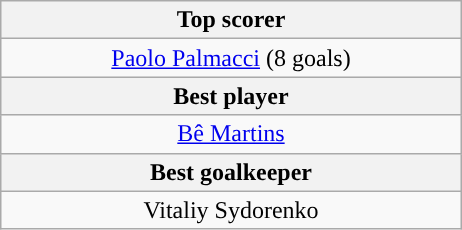<table class="wikitable" style="margin: 1em auto 1em auto;">
<tr>
<th width=300>Top scorer</th>
</tr>
<tr align=center style="background:">
<td style="text-align:center;"> <a href='#'>Paolo Palmacci</a> (8 goals)</td>
</tr>
<tr>
<th>Best player</th>
</tr>
<tr>
<td style="text-align:center;"> <a href='#'>Bê Martins</a></td>
</tr>
<tr>
<th>Best goalkeeper</th>
</tr>
<tr>
<td style="text-align:center;"> Vitaliy Sydorenko</td>
</tr>
</table>
